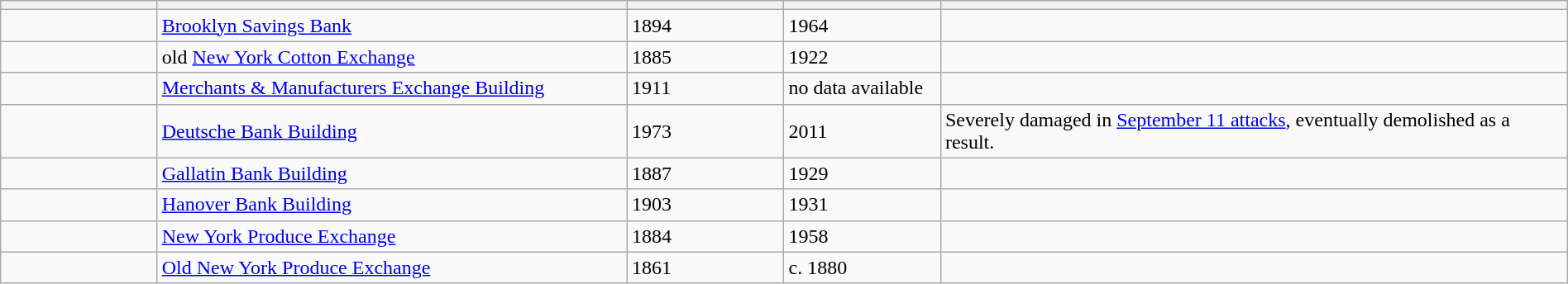<table class="wikitable sortable" style="width:100%;">
<tr>
<th style="width:10%;"></th>
<th style="width:30%;"></th>
<th style="width:10%;"></th>
<th style="width:10%;"></th>
<th style="width:40%;"></th>
</tr>
<tr>
<td></td>
<td><a href='#'>Brooklyn Savings Bank</a></td>
<td>1894</td>
<td>1964</td>
<td></td>
</tr>
<tr>
<td></td>
<td>old <a href='#'>New York Cotton Exchange</a></td>
<td>1885</td>
<td>1922</td>
<td></td>
</tr>
<tr>
<td></td>
<td><a href='#'>Merchants & Manufacturers Exchange Building</a></td>
<td>1911</td>
<td>no data available</td>
<td></td>
</tr>
<tr>
<td></td>
<td><a href='#'>Deutsche Bank Building</a></td>
<td>1973</td>
<td>2011</td>
<td>Severely damaged in <a href='#'>September 11 attacks</a>, eventually demolished as a result.</td>
</tr>
<tr>
<td></td>
<td><a href='#'>Gallatin Bank Building</a></td>
<td>1887</td>
<td>1929</td>
<td></td>
</tr>
<tr>
<td></td>
<td><a href='#'>Hanover Bank Building</a></td>
<td>1903</td>
<td>1931</td>
<td></td>
</tr>
<tr>
<td></td>
<td><a href='#'>New York Produce Exchange</a></td>
<td>1884</td>
<td>1958</td>
<td></td>
</tr>
<tr>
<td></td>
<td><a href='#'>Old New York Produce Exchange</a></td>
<td>1861</td>
<td>c. 1880</td>
<td></td>
</tr>
</table>
